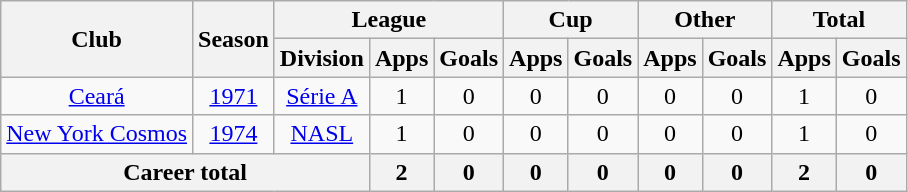<table class="wikitable" style="text-align: center">
<tr>
<th rowspan="2">Club</th>
<th rowspan="2">Season</th>
<th colspan="3">League</th>
<th colspan="2">Cup</th>
<th colspan="2">Other</th>
<th colspan="2">Total</th>
</tr>
<tr>
<th>Division</th>
<th>Apps</th>
<th>Goals</th>
<th>Apps</th>
<th>Goals</th>
<th>Apps</th>
<th>Goals</th>
<th>Apps</th>
<th>Goals</th>
</tr>
<tr>
<td><a href='#'>Ceará</a></td>
<td><a href='#'>1971</a></td>
<td><a href='#'>Série A</a></td>
<td>1</td>
<td>0</td>
<td>0</td>
<td>0</td>
<td>0</td>
<td>0</td>
<td>1</td>
<td>0</td>
</tr>
<tr>
<td><a href='#'>New York Cosmos</a></td>
<td><a href='#'>1974</a></td>
<td><a href='#'>NASL</a></td>
<td>1</td>
<td>0</td>
<td>0</td>
<td>0</td>
<td>0</td>
<td>0</td>
<td>1</td>
<td>0</td>
</tr>
<tr>
<th colspan="3"><strong>Career total</strong></th>
<th>2</th>
<th>0</th>
<th>0</th>
<th>0</th>
<th>0</th>
<th>0</th>
<th>2</th>
<th>0</th>
</tr>
</table>
